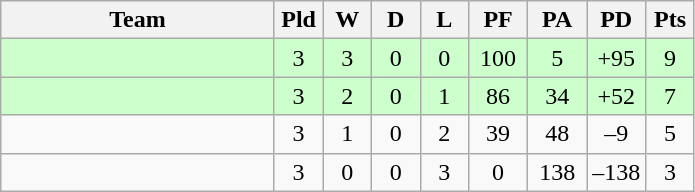<table class="wikitable" style="text-align:center;">
<tr>
<th width=175>Team</th>
<th width=25 abbr="Played">Pld</th>
<th width=25 abbr="Won">W</th>
<th width=25 abbr="Drawn">D</th>
<th width=25 abbr="Lost">L</th>
<th width=32 abbr="Points for">PF</th>
<th width=32 abbr="Points against">PA</th>
<th width=32 abbr="Points difference">PD</th>
<th width=25 abbr="Points">Pts</th>
</tr>
<tr bgcolor=ccffcc>
<td align=left></td>
<td>3</td>
<td>3</td>
<td>0</td>
<td>0</td>
<td>100</td>
<td>5</td>
<td>+95</td>
<td>9</td>
</tr>
<tr bgcolor=ccffcc>
<td align=left></td>
<td>3</td>
<td>2</td>
<td>0</td>
<td>1</td>
<td>86</td>
<td>34</td>
<td>+52</td>
<td>7</td>
</tr>
<tr>
<td align=left></td>
<td>3</td>
<td>1</td>
<td>0</td>
<td>2</td>
<td>39</td>
<td>48</td>
<td>–9</td>
<td>5</td>
</tr>
<tr>
<td align=left></td>
<td>3</td>
<td>0</td>
<td>0</td>
<td>3</td>
<td>0</td>
<td>138</td>
<td>–138</td>
<td>3</td>
</tr>
</table>
